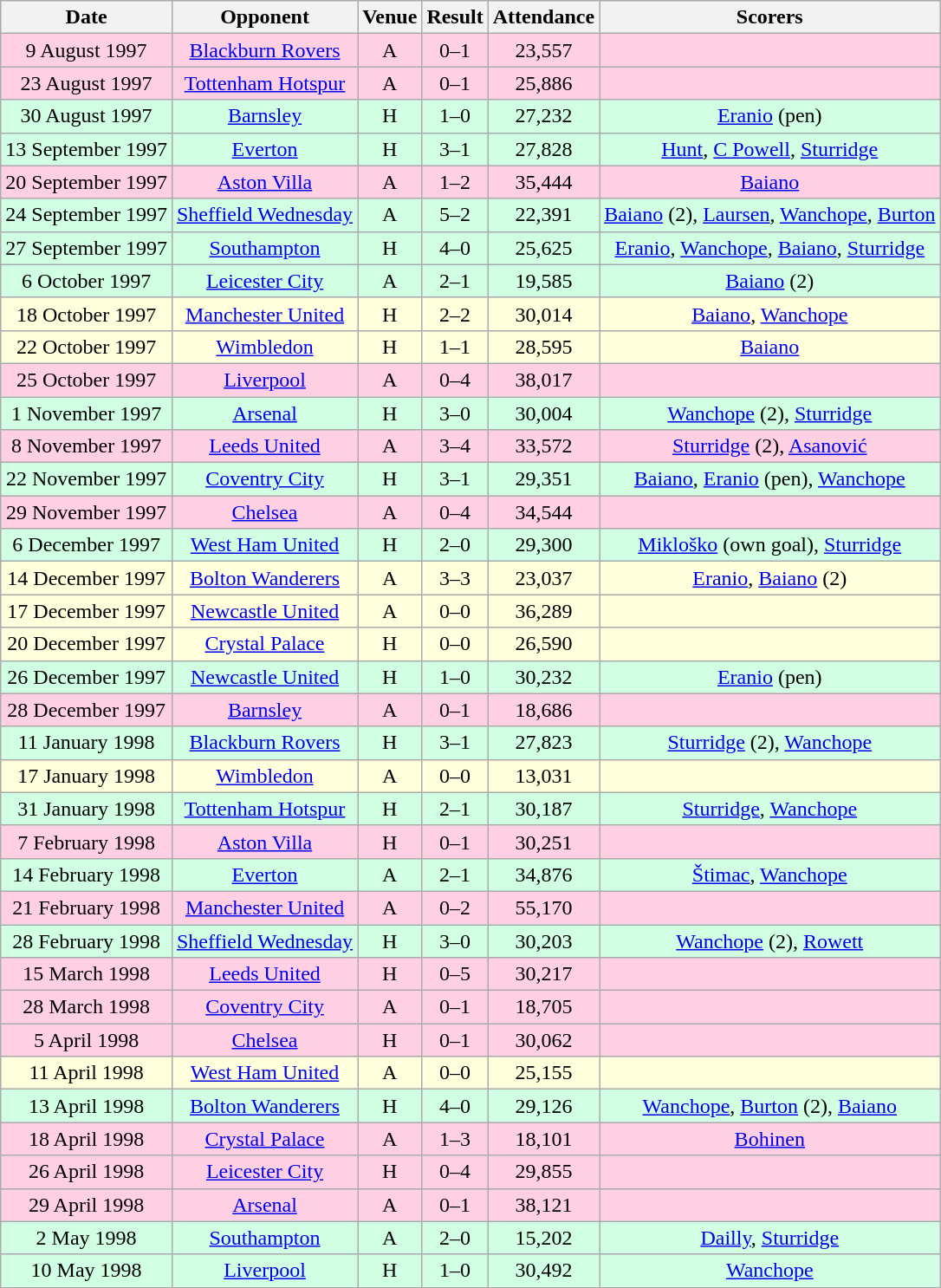<table class="wikitable sortable" style="text-align:center;">
<tr>
<th>Date</th>
<th>Opponent</th>
<th>Venue</th>
<th>Result</th>
<th>Attendance</th>
<th>Scorers</th>
</tr>
<tr style="background:#ffd0e3;">
<td>9 August 1997</td>
<td><a href='#'>Blackburn Rovers</a></td>
<td>A</td>
<td>0–1</td>
<td>23,557</td>
<td></td>
</tr>
<tr style="background:#ffd0e3;">
<td>23 August 1997</td>
<td><a href='#'>Tottenham Hotspur</a></td>
<td>A</td>
<td>0–1</td>
<td>25,886</td>
<td></td>
</tr>
<tr style="background:#d0ffe3;">
<td>30 August 1997</td>
<td><a href='#'>Barnsley</a></td>
<td>H</td>
<td>1–0</td>
<td>27,232</td>
<td><a href='#'>Eranio</a> (pen)</td>
</tr>
<tr style="background:#d0ffe3;">
<td>13 September 1997</td>
<td><a href='#'>Everton</a></td>
<td>H</td>
<td>3–1</td>
<td>27,828</td>
<td><a href='#'>Hunt</a>, <a href='#'>C Powell</a>, <a href='#'>Sturridge</a></td>
</tr>
<tr style="background:#ffd0e3;">
<td>20 September 1997</td>
<td><a href='#'>Aston Villa</a></td>
<td>A</td>
<td>1–2</td>
<td>35,444</td>
<td><a href='#'>Baiano</a></td>
</tr>
<tr style="background:#d0ffe3;">
<td>24 September 1997</td>
<td><a href='#'>Sheffield Wednesday</a></td>
<td>A</td>
<td>5–2</td>
<td>22,391</td>
<td><a href='#'>Baiano</a> (2), <a href='#'>Laursen</a>, <a href='#'>Wanchope</a>, <a href='#'>Burton</a></td>
</tr>
<tr style="background:#d0ffe3;">
<td>27 September 1997</td>
<td><a href='#'>Southampton</a></td>
<td>H</td>
<td>4–0</td>
<td>25,625</td>
<td><a href='#'>Eranio</a>, <a href='#'>Wanchope</a>, <a href='#'>Baiano</a>, <a href='#'>Sturridge</a></td>
</tr>
<tr style="background:#d0ffe3;">
<td>6 October 1997</td>
<td><a href='#'>Leicester City</a></td>
<td>A</td>
<td>2–1</td>
<td>19,585</td>
<td><a href='#'>Baiano</a> (2)</td>
</tr>
<tr style="background:#ffd;">
<td>18 October 1997</td>
<td><a href='#'>Manchester United</a></td>
<td>H</td>
<td>2–2</td>
<td>30,014</td>
<td><a href='#'>Baiano</a>, <a href='#'>Wanchope</a></td>
</tr>
<tr style="background:#ffd;">
<td>22 October 1997</td>
<td><a href='#'>Wimbledon</a></td>
<td>H</td>
<td>1–1</td>
<td>28,595</td>
<td><a href='#'>Baiano</a></td>
</tr>
<tr style="background:#ffd0e3;">
<td>25 October 1997</td>
<td><a href='#'>Liverpool</a></td>
<td>A</td>
<td>0–4</td>
<td>38,017</td>
<td></td>
</tr>
<tr style="background:#d0ffe3;">
<td>1 November 1997</td>
<td><a href='#'>Arsenal</a></td>
<td>H</td>
<td>3–0</td>
<td>30,004</td>
<td><a href='#'>Wanchope</a> (2), <a href='#'>Sturridge</a></td>
</tr>
<tr style="background:#ffd0e3;">
<td>8 November 1997</td>
<td><a href='#'>Leeds United</a></td>
<td>A</td>
<td>3–4</td>
<td>33,572</td>
<td><a href='#'>Sturridge</a> (2), <a href='#'>Asanović</a></td>
</tr>
<tr style="background:#d0ffe3;">
<td>22 November 1997</td>
<td><a href='#'>Coventry City</a></td>
<td>H</td>
<td>3–1</td>
<td>29,351</td>
<td><a href='#'>Baiano</a>, <a href='#'>Eranio</a> (pen), <a href='#'>Wanchope</a></td>
</tr>
<tr style="background:#ffd0e3;">
<td>29 November 1997</td>
<td><a href='#'>Chelsea</a></td>
<td>A</td>
<td>0–4</td>
<td>34,544</td>
<td></td>
</tr>
<tr style="background:#d0ffe3;">
<td>6 December 1997</td>
<td><a href='#'>West Ham United</a></td>
<td>H</td>
<td>2–0</td>
<td>29,300</td>
<td><a href='#'>Mikloško</a> (own goal), <a href='#'>Sturridge</a></td>
</tr>
<tr style="background:#ffd;">
<td>14 December 1997</td>
<td><a href='#'>Bolton Wanderers</a></td>
<td>A</td>
<td>3–3</td>
<td>23,037</td>
<td><a href='#'>Eranio</a>, <a href='#'>Baiano</a> (2)</td>
</tr>
<tr style="background:#ffd;">
<td>17 December 1997</td>
<td><a href='#'>Newcastle United</a></td>
<td>A</td>
<td>0–0</td>
<td>36,289</td>
<td></td>
</tr>
<tr style="background:#ffd;">
<td>20 December 1997</td>
<td><a href='#'>Crystal Palace</a></td>
<td>H</td>
<td>0–0</td>
<td>26,590</td>
<td></td>
</tr>
<tr style="background:#d0ffe3;">
<td>26 December 1997</td>
<td><a href='#'>Newcastle United</a></td>
<td>H</td>
<td>1–0</td>
<td>30,232</td>
<td><a href='#'>Eranio</a> (pen)</td>
</tr>
<tr style="background:#ffd0e3;">
<td>28 December 1997</td>
<td><a href='#'>Barnsley</a></td>
<td>A</td>
<td>0–1</td>
<td>18,686</td>
<td></td>
</tr>
<tr style="background:#d0ffe3;">
<td>11 January 1998</td>
<td><a href='#'>Blackburn Rovers</a></td>
<td>H</td>
<td>3–1</td>
<td>27,823</td>
<td><a href='#'>Sturridge</a> (2), <a href='#'>Wanchope</a></td>
</tr>
<tr style="background:#ffd;">
<td>17 January 1998</td>
<td><a href='#'>Wimbledon</a></td>
<td>A</td>
<td>0–0</td>
<td>13,031</td>
<td></td>
</tr>
<tr style="background:#d0ffe3;">
<td>31 January 1998</td>
<td><a href='#'>Tottenham Hotspur</a></td>
<td>H</td>
<td>2–1</td>
<td>30,187</td>
<td><a href='#'>Sturridge</a>, <a href='#'>Wanchope</a></td>
</tr>
<tr style="background:#ffd0e3;">
<td>7 February 1998</td>
<td><a href='#'>Aston Villa</a></td>
<td>H</td>
<td>0–1</td>
<td>30,251</td>
<td></td>
</tr>
<tr style="background:#d0ffe3;">
<td>14 February 1998</td>
<td><a href='#'>Everton</a></td>
<td>A</td>
<td>2–1</td>
<td>34,876</td>
<td><a href='#'>Štimac</a>, <a href='#'>Wanchope</a></td>
</tr>
<tr style="background:#ffd0e3;">
<td>21 February 1998</td>
<td><a href='#'>Manchester United</a></td>
<td>A</td>
<td>0–2</td>
<td>55,170</td>
<td></td>
</tr>
<tr style="background:#d0ffe3;">
<td>28 February 1998</td>
<td><a href='#'>Sheffield Wednesday</a></td>
<td>H</td>
<td>3–0</td>
<td>30,203</td>
<td><a href='#'>Wanchope</a> (2), <a href='#'>Rowett</a></td>
</tr>
<tr style="background:#ffd0e3;">
<td>15 March 1998</td>
<td><a href='#'>Leeds United</a></td>
<td>H</td>
<td>0–5</td>
<td>30,217</td>
<td></td>
</tr>
<tr style="background:#ffd0e3;">
<td>28 March 1998</td>
<td><a href='#'>Coventry City</a></td>
<td>A</td>
<td>0–1</td>
<td>18,705</td>
<td></td>
</tr>
<tr style="background:#ffd0e3;">
<td>5 April 1998</td>
<td><a href='#'>Chelsea</a></td>
<td>H</td>
<td>0–1</td>
<td>30,062</td>
<td></td>
</tr>
<tr style="background:#ffd;">
<td>11 April 1998</td>
<td><a href='#'>West Ham United</a></td>
<td>A</td>
<td>0–0</td>
<td>25,155</td>
<td></td>
</tr>
<tr style="background:#d0ffe3;">
<td>13 April 1998</td>
<td><a href='#'>Bolton Wanderers</a></td>
<td>H</td>
<td>4–0</td>
<td>29,126</td>
<td><a href='#'>Wanchope</a>, <a href='#'>Burton</a> (2), <a href='#'>Baiano</a></td>
</tr>
<tr style="background:#ffd0e3;">
<td>18 April 1998</td>
<td><a href='#'>Crystal Palace</a></td>
<td>A</td>
<td>1–3</td>
<td>18,101</td>
<td><a href='#'>Bohinen</a></td>
</tr>
<tr style="background:#ffd0e3;">
<td>26 April 1998</td>
<td><a href='#'>Leicester City</a></td>
<td>H</td>
<td>0–4</td>
<td>29,855</td>
<td></td>
</tr>
<tr style="background:#ffd0e3;">
<td>29 April 1998</td>
<td><a href='#'>Arsenal</a></td>
<td>A</td>
<td>0–1</td>
<td>38,121</td>
<td></td>
</tr>
<tr style="background:#d0ffe3;">
<td>2 May 1998</td>
<td><a href='#'>Southampton</a></td>
<td>A</td>
<td>2–0</td>
<td>15,202</td>
<td><a href='#'>Dailly</a>, <a href='#'>Sturridge</a></td>
</tr>
<tr style="background:#d0ffe3;">
<td>10 May 1998</td>
<td><a href='#'>Liverpool</a></td>
<td>H</td>
<td>1–0</td>
<td>30,492</td>
<td><a href='#'>Wanchope</a></td>
</tr>
</table>
